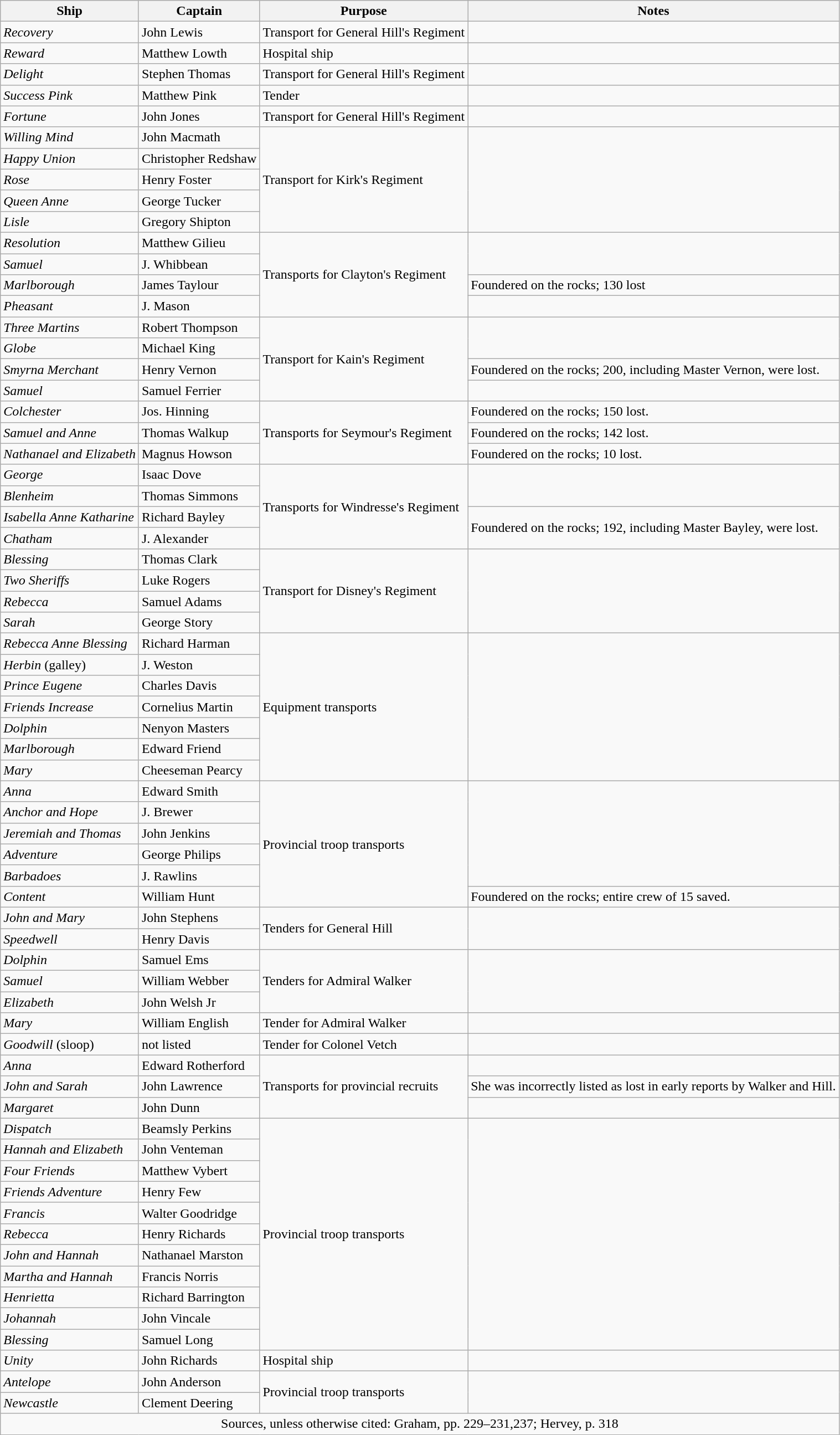<table class="wikitable">
<tr>
<th scope=col>Ship</th>
<th scope=col>Captain</th>
<th scope=col>Purpose</th>
<th scope=col>Notes</th>
</tr>
<tr>
<td><em>Recovery</em></td>
<td>John Lewis</td>
<td>Transport for General Hill's Regiment</td>
<td></td>
</tr>
<tr>
<td><em>Reward</em></td>
<td>Matthew Lowth</td>
<td>Hospital ship</td>
<td></td>
</tr>
<tr>
<td><em>Delight</em></td>
<td>Stephen Thomas</td>
<td>Transport for General Hill's Regiment</td>
<td></td>
</tr>
<tr>
<td><em>Success Pink</em></td>
<td>Matthew Pink</td>
<td>Tender</td>
<td></td>
</tr>
<tr>
<td><em>Fortune</em></td>
<td>John Jones</td>
<td>Transport for General Hill's Regiment</td>
<td></td>
</tr>
<tr>
<td><em>Willing Mind</em></td>
<td>John Macmath</td>
<td rowspan=5>Transport for Kirk's Regiment</td>
<td rowspan=5></td>
</tr>
<tr>
<td><em>Happy Union</em></td>
<td>Christopher Redshaw</td>
</tr>
<tr>
<td><em>Rose</em></td>
<td>Henry Foster</td>
</tr>
<tr>
<td><em>Queen Anne</em></td>
<td>George Tucker</td>
</tr>
<tr>
<td><em>Lisle</em></td>
<td>Gregory Shipton</td>
</tr>
<tr>
<td><em>Resolution</em></td>
<td>Matthew Gilieu</td>
<td rowspan=4>Transports for Clayton's Regiment</td>
<td rowspan=2></td>
</tr>
<tr>
<td><em>Samuel</em></td>
<td>J. Whibbean</td>
</tr>
<tr>
<td><em>Marlborough</em></td>
<td>James Taylour</td>
<td>Foundered on the rocks; 130 lost</td>
</tr>
<tr>
<td><em>Pheasant</em></td>
<td>J. Mason</td>
<td></td>
</tr>
<tr>
<td><em>Three Martins</em></td>
<td>Robert Thompson</td>
<td rowspan=4>Transport for Kain's Regiment</td>
<td rowspan=2></td>
</tr>
<tr>
<td><em>Globe</em></td>
<td>Michael King</td>
</tr>
<tr>
<td><em>Smyrna Merchant</em></td>
<td>Henry Vernon</td>
<td>Foundered on the rocks; 200, including Master Vernon, were lost.</td>
</tr>
<tr>
<td><em>Samuel</em></td>
<td>Samuel Ferrier</td>
<td></td>
</tr>
<tr>
<td><em>Colchester</em></td>
<td>Jos. Hinning</td>
<td rowspan=3>Transports for Seymour's Regiment</td>
<td>Foundered on the rocks; 150 lost.</td>
</tr>
<tr>
<td><em>Samuel and Anne</em></td>
<td>Thomas Walkup</td>
<td>Foundered on the rocks; 142 lost.</td>
</tr>
<tr>
<td><em>Nathanael and Elizabeth</em></td>
<td>Magnus Howson</td>
<td>Foundered on the rocks; 10 lost.</td>
</tr>
<tr>
<td><em>George</em></td>
<td>Isaac Dove</td>
<td rowspan=4>Transports for Windresse's Regiment</td>
<td rowspan=2></td>
</tr>
<tr>
<td><em>Blenheim</em></td>
<td>Thomas Simmons</td>
</tr>
<tr>
<td><em>Isabella Anne Katharine</em></td>
<td>Richard Bayley</td>
<td rowspan=2>Foundered on the rocks; 192, including Master Bayley, were lost.</td>
</tr>
<tr>
<td><em>Chatham</em></td>
<td>J. Alexander</td>
</tr>
<tr>
<td><em>Blessing</em></td>
<td>Thomas Clark</td>
<td rowspan=4>Transport for Disney's Regiment</td>
<td rowspan=4></td>
</tr>
<tr>
<td><em>Two Sheriffs</em></td>
<td>Luke Rogers</td>
</tr>
<tr>
<td><em>Rebecca</em></td>
<td>Samuel Adams</td>
</tr>
<tr>
<td><em>Sarah</em></td>
<td>George Story</td>
</tr>
<tr>
<td><em>Rebecca Anne Blessing</em></td>
<td>Richard Harman</td>
<td rowspan=7>Equipment transports</td>
<td rowspan=7></td>
</tr>
<tr>
<td><em>Herbin</em> (galley)</td>
<td>J. Weston</td>
</tr>
<tr>
<td><em>Prince Eugene</em></td>
<td>Charles Davis</td>
</tr>
<tr>
<td><em>Friends Increase</em></td>
<td>Cornelius Martin</td>
</tr>
<tr>
<td><em>Dolphin</em></td>
<td>Nenyon Masters</td>
</tr>
<tr>
<td><em>Marlborough</em></td>
<td>Edward Friend</td>
</tr>
<tr>
<td><em>Mary</em></td>
<td>Cheeseman Pearcy</td>
</tr>
<tr>
<td><em>Anna</em></td>
<td>Edward Smith</td>
<td rowspan=6>Provincial troop transports</td>
<td rowspan=5></td>
</tr>
<tr>
<td><em>Anchor and Hope</em></td>
<td>J. Brewer</td>
</tr>
<tr>
<td><em>Jeremiah and Thomas</em></td>
<td>John Jenkins</td>
</tr>
<tr>
<td><em>Adventure</em></td>
<td>George Philips</td>
</tr>
<tr>
<td><em>Barbadoes</em></td>
<td>J. Rawlins</td>
</tr>
<tr>
<td><em>Content</em></td>
<td>William Hunt</td>
<td>Foundered on the rocks; entire crew of 15 saved.</td>
</tr>
<tr>
<td><em>John and Mary</em></td>
<td>John Stephens</td>
<td rowspan=2>Tenders for General Hill</td>
<td rowspan=2></td>
</tr>
<tr>
<td><em>Speedwell</em></td>
<td>Henry Davis</td>
</tr>
<tr>
<td><em>Dolphin</em></td>
<td>Samuel Ems</td>
<td rowspan=3>Tenders for Admiral Walker</td>
<td rowspan=3></td>
</tr>
<tr>
<td><em>Samuel</em></td>
<td>William Webber</td>
</tr>
<tr>
<td><em>Elizabeth</em></td>
<td>John Welsh Jr</td>
</tr>
<tr>
<td><em>Mary</em></td>
<td>William English</td>
<td>Tender for Admiral Walker</td>
<td></td>
</tr>
<tr>
<td><em>Goodwill</em> (sloop)</td>
<td>not listed</td>
<td>Tender for Colonel Vetch</td>
<td></td>
</tr>
<tr>
<td><em>Anna</em></td>
<td>Edward Rotherford</td>
<td rowspan=3>Transports for provincial recruits</td>
<td></td>
</tr>
<tr>
<td><em>John and Sarah</em></td>
<td>John Lawrence</td>
<td>She was incorrectly listed as lost in early reports by Walker and Hill.</td>
</tr>
<tr>
<td><em>Margaret</em></td>
<td>John Dunn</td>
<td></td>
</tr>
<tr>
<td><em>Dispatch</em></td>
<td>Beamsly Perkins</td>
<td rowspan=11>Provincial troop transports</td>
<td rowspan=11></td>
</tr>
<tr>
<td><em>Hannah and Elizabeth</em></td>
<td>John Venteman</td>
</tr>
<tr>
<td><em>Four Friends</em></td>
<td>Matthew Vybert</td>
</tr>
<tr>
<td><em>Friends Adventure</em></td>
<td>Henry Few</td>
</tr>
<tr>
<td><em>Francis</em></td>
<td>Walter Goodridge</td>
</tr>
<tr>
<td><em>Rebecca</em></td>
<td>Henry Richards</td>
</tr>
<tr>
<td><em>John and Hannah</em></td>
<td>Nathanael Marston</td>
</tr>
<tr>
<td><em>Martha and Hannah</em></td>
<td>Francis Norris</td>
</tr>
<tr>
<td><em>Henrietta</em></td>
<td>Richard Barrington</td>
</tr>
<tr>
<td><em>Johannah</em></td>
<td>John Vincale</td>
</tr>
<tr>
<td><em>Blessing</em></td>
<td>Samuel Long</td>
</tr>
<tr>
<td><em>Unity</em></td>
<td>John Richards</td>
<td>Hospital ship</td>
<td></td>
</tr>
<tr>
<td><em>Antelope</em></td>
<td>John Anderson</td>
<td rowspan=2>Provincial troop transports</td>
<td rowspan=2></td>
</tr>
<tr>
<td><em>Newcastle</em></td>
<td>Clement Deering</td>
</tr>
<tr>
<td align="center" colspan=5>Sources, unless otherwise cited: Graham, pp. 229–231,237; Hervey, p. 318</td>
</tr>
</table>
